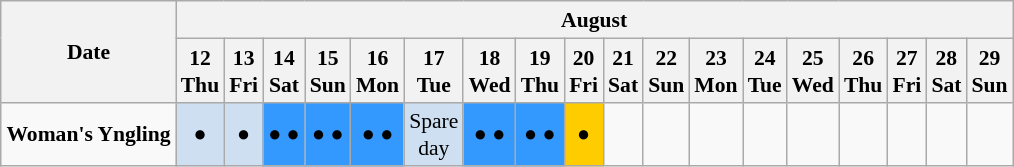<table class="wikitable" style="margin:0.5em auto; font-size:90%; line-height:1.25em;">
<tr>
<th rowspan=2>Date</th>
<th colspan=18>August</th>
</tr>
<tr>
<th>12<br>Thu</th>
<th>13<br>Fri</th>
<th>14<br>Sat</th>
<th>15<br>Sun</th>
<th>16<br>Mon</th>
<th>17<br>Tue</th>
<th>18<br>Wed</th>
<th>19<br>Thu</th>
<th>20<br>Fri</th>
<th>21<br>Sat</th>
<th>22<br>Sun</th>
<th>23<br>Mon</th>
<th>24<br>Tue</th>
<th>25<br>Wed</th>
<th>26<br>Thu</th>
<th>27<br>Fri</th>
<th>28<br>Sat</th>
<th>29<br>Sun</th>
</tr>
<tr align="center">
<td align="center"><strong>Woman's Yngling</strong></td>
<td bgcolor=#cedff2><span> ● </span></td>
<td bgcolor=#cedff2><span> ● </span></td>
<td bgcolor=#3399ff><span> ● ● </span></td>
<td bgcolor=#3399ff><span> ● ● </span></td>
<td bgcolor=#3399ff><span> ● ● </span></td>
<td bgcolor=#cedff2>Spare<br>day</td>
<td bgcolor=#3399ff><span> ● ● </span></td>
<td bgcolor=#3399ff><span> ● ● </span></td>
<td bgcolor=#ffcc00><span> ● </span></td>
<td></td>
<td></td>
<td></td>
<td></td>
<td></td>
<td></td>
<td></td>
<td></td>
<td></td>
</tr>
</table>
